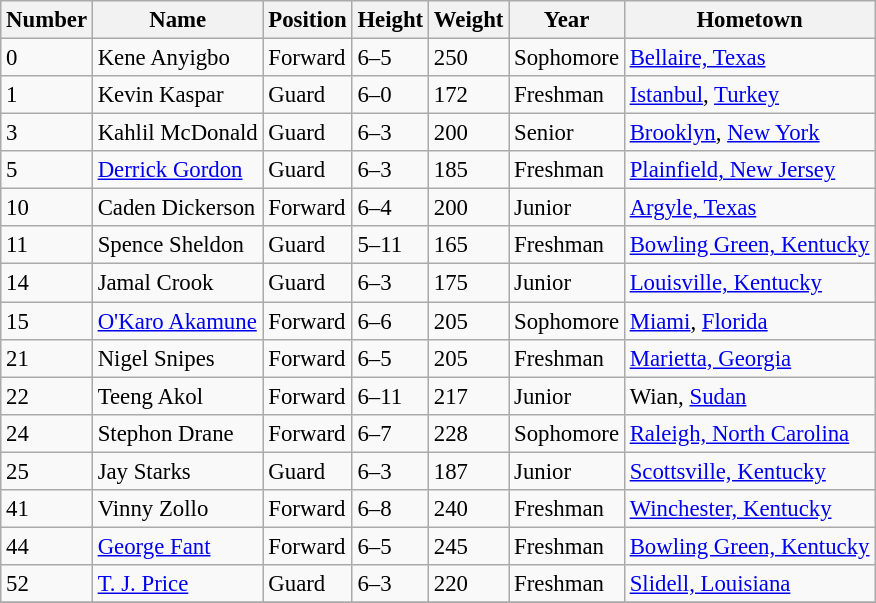<table class="wikitable" style="font-size: 95%;">
<tr>
<th>Number</th>
<th>Name</th>
<th>Position</th>
<th>Height</th>
<th>Weight</th>
<th>Year</th>
<th>Hometown</th>
</tr>
<tr>
<td>0</td>
<td>Kene Anyigbo</td>
<td>Forward</td>
<td>6–5</td>
<td>250</td>
<td>Sophomore</td>
<td><a href='#'>Bellaire, Texas</a></td>
</tr>
<tr>
<td>1</td>
<td>Kevin Kaspar</td>
<td>Guard</td>
<td>6–0</td>
<td>172</td>
<td>Freshman</td>
<td><a href='#'>Istanbul</a>, <a href='#'>Turkey</a></td>
</tr>
<tr>
<td>3</td>
<td>Kahlil McDonald</td>
<td>Guard</td>
<td>6–3</td>
<td>200</td>
<td>Senior</td>
<td><a href='#'>Brooklyn</a>, <a href='#'>New York</a></td>
</tr>
<tr>
<td>5</td>
<td><a href='#'>Derrick Gordon</a></td>
<td>Guard</td>
<td>6–3</td>
<td>185</td>
<td>Freshman</td>
<td><a href='#'>Plainfield, New Jersey</a></td>
</tr>
<tr>
<td>10</td>
<td>Caden Dickerson</td>
<td>Forward</td>
<td>6–4</td>
<td>200</td>
<td>Junior</td>
<td><a href='#'>Argyle, Texas</a></td>
</tr>
<tr>
<td>11</td>
<td>Spence Sheldon</td>
<td>Guard</td>
<td>5–11</td>
<td>165</td>
<td>Freshman</td>
<td><a href='#'>Bowling Green, Kentucky</a></td>
</tr>
<tr>
<td>14</td>
<td>Jamal Crook</td>
<td>Guard</td>
<td>6–3</td>
<td>175</td>
<td>Junior</td>
<td><a href='#'>Louisville, Kentucky</a></td>
</tr>
<tr>
<td>15</td>
<td><a href='#'>O'Karo Akamune</a></td>
<td>Forward</td>
<td>6–6</td>
<td>205</td>
<td>Sophomore</td>
<td><a href='#'>Miami</a>, <a href='#'>Florida</a></td>
</tr>
<tr>
<td>21</td>
<td>Nigel Snipes</td>
<td>Forward</td>
<td>6–5</td>
<td>205</td>
<td>Freshman</td>
<td><a href='#'>Marietta, Georgia</a></td>
</tr>
<tr>
<td>22</td>
<td>Teeng Akol</td>
<td>Forward</td>
<td>6–11</td>
<td>217</td>
<td>Junior</td>
<td>Wian, <a href='#'>Sudan</a></td>
</tr>
<tr>
<td>24</td>
<td>Stephon Drane</td>
<td>Forward</td>
<td>6–7</td>
<td>228</td>
<td>Sophomore</td>
<td><a href='#'>Raleigh, North Carolina</a></td>
</tr>
<tr>
<td>25</td>
<td>Jay Starks</td>
<td>Guard</td>
<td>6–3</td>
<td>187</td>
<td>Junior</td>
<td><a href='#'>Scottsville, Kentucky</a></td>
</tr>
<tr>
<td>41</td>
<td>Vinny Zollo</td>
<td>Forward</td>
<td>6–8</td>
<td>240</td>
<td>Freshman</td>
<td><a href='#'>Winchester, Kentucky</a></td>
</tr>
<tr>
<td>44</td>
<td><a href='#'>George Fant</a></td>
<td>Forward</td>
<td>6–5</td>
<td>245</td>
<td>Freshman</td>
<td><a href='#'>Bowling Green, Kentucky</a></td>
</tr>
<tr>
<td>52</td>
<td><a href='#'>T. J. Price</a></td>
<td>Guard</td>
<td>6–3</td>
<td>220</td>
<td>Freshman</td>
<td><a href='#'>Slidell, Louisiana</a></td>
</tr>
<tr>
</tr>
</table>
